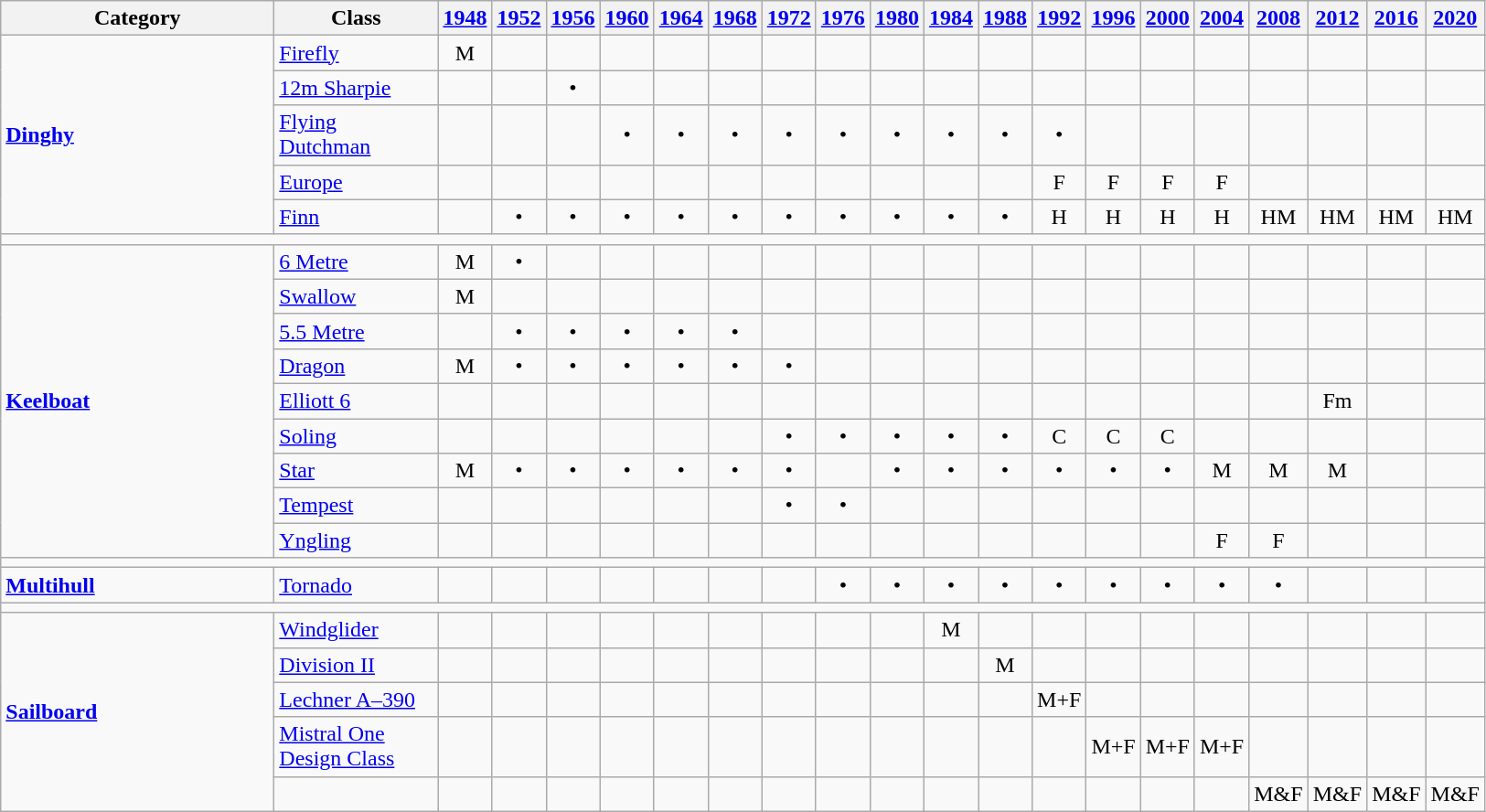<table class="wikitable" style="text-align:center;">
<tr>
<th style="width:12em;">Category</th>
<th style="width:7em;">Class</th>
<th><a href='#'>1948</a></th>
<th><a href='#'>1952</a></th>
<th><a href='#'>1956</a></th>
<th><a href='#'>1960</a></th>
<th><a href='#'>1964</a></th>
<th><a href='#'>1968</a></th>
<th><a href='#'>1972</a></th>
<th><a href='#'>1976</a></th>
<th><a href='#'>1980</a></th>
<th><a href='#'>1984</a></th>
<th><a href='#'>1988</a></th>
<th><a href='#'>1992</a></th>
<th><a href='#'>1996</a></th>
<th><a href='#'>2000</a></th>
<th><a href='#'>2004</a></th>
<th><a href='#'>2008</a></th>
<th><a href='#'>2012</a></th>
<th><a href='#'>2016</a></th>
<th><a href='#'>2020</a></th>
</tr>
<tr>
<td rowspan="5" align="left"><strong><a href='#'>Dinghy</a></strong></td>
<td align="left"><a href='#'>Firefly</a></td>
<td>M</td>
<td></td>
<td></td>
<td></td>
<td></td>
<td></td>
<td></td>
<td></td>
<td></td>
<td></td>
<td></td>
<td></td>
<td></td>
<td></td>
<td></td>
<td></td>
<td></td>
<td></td>
<td></td>
</tr>
<tr>
<td align="left"><a href='#'>12m Sharpie</a></td>
<td></td>
<td></td>
<td>•</td>
<td></td>
<td></td>
<td></td>
<td></td>
<td></td>
<td></td>
<td></td>
<td></td>
<td></td>
<td></td>
<td></td>
<td></td>
<td></td>
<td></td>
<td></td>
<td></td>
</tr>
<tr>
<td align="left"><a href='#'>Flying Dutchman</a></td>
<td></td>
<td></td>
<td></td>
<td>•</td>
<td>•</td>
<td>•</td>
<td>•</td>
<td>•</td>
<td>•</td>
<td>•</td>
<td>•</td>
<td>•</td>
<td></td>
<td></td>
<td></td>
<td></td>
<td></td>
<td></td>
<td></td>
</tr>
<tr>
<td align="left"><a href='#'>Europe</a> </td>
<td></td>
<td></td>
<td></td>
<td></td>
<td></td>
<td></td>
<td></td>
<td></td>
<td></td>
<td></td>
<td></td>
<td>F</td>
<td>F</td>
<td>F</td>
<td>F</td>
<td></td>
<td></td>
<td></td>
<td></td>
</tr>
<tr>
<td align="left"><a href='#'>Finn</a></td>
<td></td>
<td>•</td>
<td>•</td>
<td>•</td>
<td>•</td>
<td>•</td>
<td>•</td>
<td>•</td>
<td>•</td>
<td>•</td>
<td>•</td>
<td>H</td>
<td>H</td>
<td>H</td>
<td>H</td>
<td>HM</td>
<td>HM</td>
<td>HM</td>
<td>HM</td>
</tr>
<tr>
<td colspan="100"></td>
</tr>
<tr>
<td rowspan="9" align="left"><strong><a href='#'>Keelboat</a></strong></td>
<td align="left"><a href='#'>6 Metre</a></td>
<td>M</td>
<td>•</td>
<td></td>
<td></td>
<td></td>
<td></td>
<td></td>
<td></td>
<td></td>
<td></td>
<td></td>
<td></td>
<td></td>
<td></td>
<td></td>
<td></td>
<td></td>
<td></td>
<td></td>
</tr>
<tr>
<td align="left"><a href='#'>Swallow</a></td>
<td>M</td>
<td></td>
<td></td>
<td></td>
<td></td>
<td></td>
<td></td>
<td></td>
<td></td>
<td></td>
<td></td>
<td></td>
<td></td>
<td></td>
<td></td>
<td></td>
<td></td>
<td></td>
<td></td>
</tr>
<tr>
<td align="left"><a href='#'>5.5 Metre</a></td>
<td></td>
<td>•</td>
<td>•</td>
<td>•</td>
<td>•</td>
<td>•</td>
<td></td>
<td></td>
<td></td>
<td></td>
<td></td>
<td></td>
<td></td>
<td></td>
<td></td>
<td></td>
<td></td>
<td></td>
<td></td>
</tr>
<tr>
<td align="left"><a href='#'>Dragon</a></td>
<td>M</td>
<td>•</td>
<td>•</td>
<td>•</td>
<td>•</td>
<td>•</td>
<td>•</td>
<td></td>
<td></td>
<td></td>
<td></td>
<td></td>
<td></td>
<td></td>
<td></td>
<td></td>
<td></td>
<td></td>
<td></td>
</tr>
<tr>
<td align="left"><a href='#'>Elliott 6</a></td>
<td></td>
<td></td>
<td></td>
<td></td>
<td></td>
<td></td>
<td></td>
<td></td>
<td></td>
<td></td>
<td></td>
<td></td>
<td></td>
<td></td>
<td></td>
<td></td>
<td>Fm</td>
<td></td>
<td></td>
</tr>
<tr>
<td align="left"><a href='#'>Soling</a></td>
<td></td>
<td></td>
<td></td>
<td></td>
<td></td>
<td></td>
<td>•</td>
<td>•</td>
<td>•</td>
<td>•</td>
<td>•</td>
<td>C</td>
<td>C</td>
<td>C</td>
<td></td>
<td></td>
<td></td>
<td></td>
<td></td>
</tr>
<tr>
<td align="left"><a href='#'>Star</a></td>
<td>M</td>
<td>•</td>
<td>•</td>
<td>•</td>
<td>•</td>
<td>•</td>
<td>•</td>
<td></td>
<td>•</td>
<td>•</td>
<td>•</td>
<td>•</td>
<td>•</td>
<td>•</td>
<td>M</td>
<td>M</td>
<td>M</td>
<td></td>
<td></td>
</tr>
<tr>
<td align="left"><a href='#'>Tempest</a></td>
<td></td>
<td></td>
<td></td>
<td></td>
<td></td>
<td></td>
<td>•</td>
<td>•</td>
<td></td>
<td></td>
<td></td>
<td></td>
<td></td>
<td></td>
<td></td>
<td></td>
<td></td>
<td></td>
<td></td>
</tr>
<tr>
<td align="left"><a href='#'>Yngling</a></td>
<td></td>
<td></td>
<td></td>
<td></td>
<td></td>
<td></td>
<td></td>
<td></td>
<td></td>
<td></td>
<td></td>
<td></td>
<td></td>
<td></td>
<td>F</td>
<td>F</td>
<td></td>
<td></td>
<td></td>
</tr>
<tr>
<td colspan="100"></td>
</tr>
<tr>
<td align="left"><strong><a href='#'>Multihull</a></strong></td>
<td align="left"><a href='#'>Tornado</a></td>
<td></td>
<td></td>
<td></td>
<td></td>
<td></td>
<td></td>
<td></td>
<td>•</td>
<td>•</td>
<td>•</td>
<td>•</td>
<td>•</td>
<td>•</td>
<td>•</td>
<td>•</td>
<td>•</td>
<td></td>
<td></td>
<td></td>
</tr>
<tr>
<td colspan="100"></td>
</tr>
<tr>
<td rowspan="5" align="left"><strong><a href='#'>Sailboard</a></strong></td>
<td align="left"><a href='#'>Windglider</a></td>
<td></td>
<td></td>
<td></td>
<td></td>
<td></td>
<td></td>
<td></td>
<td></td>
<td></td>
<td>M</td>
<td></td>
<td></td>
<td></td>
<td></td>
<td></td>
<td></td>
<td></td>
<td></td>
<td></td>
</tr>
<tr>
<td align="left"><a href='#'>Division II</a></td>
<td></td>
<td></td>
<td></td>
<td></td>
<td></td>
<td></td>
<td></td>
<td></td>
<td></td>
<td></td>
<td>M</td>
<td></td>
<td></td>
<td></td>
<td></td>
<td></td>
<td></td>
<td></td>
<td></td>
</tr>
<tr>
<td align="left"><a href='#'>Lechner A–390</a></td>
<td></td>
<td></td>
<td></td>
<td></td>
<td></td>
<td></td>
<td></td>
<td></td>
<td></td>
<td></td>
<td></td>
<td>M+F</td>
<td></td>
<td></td>
<td></td>
<td></td>
<td></td>
<td></td>
<td></td>
</tr>
<tr>
<td align="left"><a href='#'>Mistral One Design Class</a></td>
<td></td>
<td></td>
<td></td>
<td></td>
<td></td>
<td></td>
<td></td>
<td></td>
<td></td>
<td></td>
<td></td>
<td></td>
<td>M+F</td>
<td>M+F</td>
<td>M+F</td>
<td></td>
<td></td>
<td></td>
<td></td>
</tr>
<tr>
<td align="left"></td>
<td></td>
<td></td>
<td></td>
<td></td>
<td></td>
<td></td>
<td></td>
<td></td>
<td></td>
<td></td>
<td></td>
<td></td>
<td></td>
<td></td>
<td></td>
<td>M&F</td>
<td>M&F</td>
<td>M&F</td>
<td>M&F</td>
</tr>
</table>
